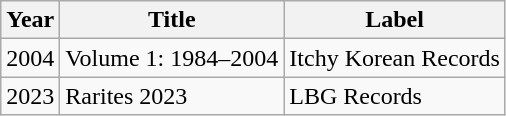<table class="wikitable">
<tr>
<th>Year</th>
<th>Title</th>
<th>Label</th>
</tr>
<tr>
<td>2004</td>
<td>Volume 1: 1984–2004</td>
<td>Itchy Korean Records</td>
</tr>
<tr>
<td>2023</td>
<td>Rarites 2023</td>
<td>LBG Records</td>
</tr>
</table>
